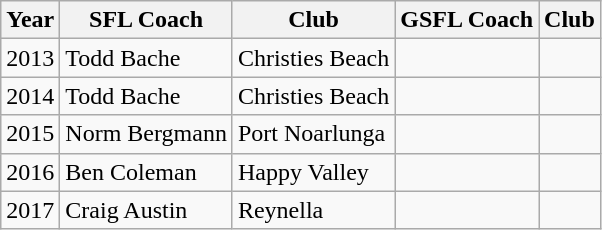<table class="wikitable">
<tr>
<th>Year</th>
<th>SFL Coach</th>
<th>Club</th>
<th>GSFL Coach</th>
<th>Club</th>
</tr>
<tr>
<td>2013</td>
<td>Todd Bache</td>
<td>Christies Beach</td>
<td></td>
<td></td>
</tr>
<tr>
<td>2014</td>
<td>Todd Bache</td>
<td>Christies Beach</td>
<td></td>
<td></td>
</tr>
<tr>
<td>2015</td>
<td>Norm Bergmann</td>
<td>Port Noarlunga</td>
<td></td>
<td></td>
</tr>
<tr>
<td>2016</td>
<td>Ben Coleman</td>
<td>Happy Valley</td>
<td></td>
<td></td>
</tr>
<tr>
<td>2017</td>
<td>Craig Austin</td>
<td>Reynella</td>
<td></td>
<td></td>
</tr>
</table>
